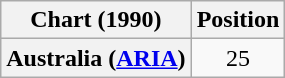<table class="wikitable plainrowheaders">
<tr>
<th scope="col">Chart (1990)</th>
<th scope="col">Position</th>
</tr>
<tr>
<th scope="row">Australia (<a href='#'>ARIA</a>)</th>
<td align="center">25</td>
</tr>
</table>
